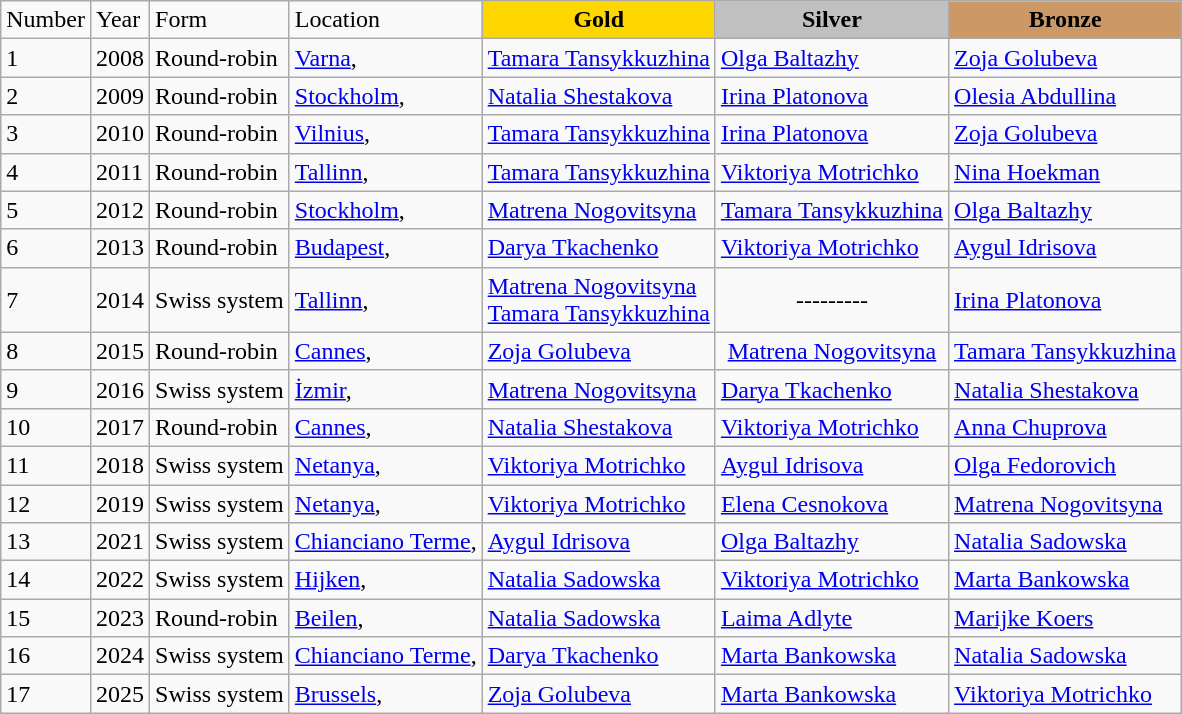<table class="wikitable">
<tr>
<td>Number</td>
<td>Year</td>
<td>Form</td>
<td>Location</td>
<td style="text-align:center;background-color:gold;"><strong>Gold</strong></td>
<td style="text-align:center;background-color:silver;"><strong>Silver</strong></td>
<td style="text-align:center;background-color:#cc9966;"><strong>Bronze</strong></td>
</tr>
<tr>
<td>1</td>
<td>2008</td>
<td>Round-robin</td>
<td><a href='#'>Varna</a>, </td>
<td> <a href='#'>Tamara Tansykkuzhina</a></td>
<td> <a href='#'>Olga Baltazhy</a></td>
<td> <a href='#'>Zoja Golubeva</a></td>
</tr>
<tr>
<td>2</td>
<td>2009</td>
<td>Round-robin</td>
<td><a href='#'>Stockholm</a>, </td>
<td> <a href='#'>Natalia Shestakova</a></td>
<td> <a href='#'>Irina Platonova</a></td>
<td> <a href='#'>Olesia Abdullina</a></td>
</tr>
<tr>
<td>3</td>
<td>2010</td>
<td>Round-robin</td>
<td><a href='#'>Vilnius</a>, </td>
<td> <a href='#'>Tamara Tansykkuzhina</a></td>
<td> <a href='#'>Irina Platonova</a></td>
<td> <a href='#'>Zoja Golubeva</a></td>
</tr>
<tr>
<td>4</td>
<td>2011</td>
<td>Round-robin</td>
<td><a href='#'>Tallinn</a>, </td>
<td> <a href='#'>Tamara Tansykkuzhina</a></td>
<td> <a href='#'>Viktoriya Motrichko</a></td>
<td> <a href='#'>Nina Hoekman</a></td>
</tr>
<tr>
<td>5</td>
<td>2012</td>
<td>Round-robin</td>
<td><a href='#'>Stockholm</a>, </td>
<td> <a href='#'>Matrena Nogovitsyna</a></td>
<td> <a href='#'>Tamara Tansykkuzhina</a></td>
<td> <a href='#'>Olga Baltazhy</a></td>
</tr>
<tr>
<td>6</td>
<td>2013</td>
<td>Round-robin</td>
<td><a href='#'>Budapest</a>, </td>
<td> <a href='#'>Darya Tkachenko</a></td>
<td> <a href='#'>Viktoriya Motrichko</a></td>
<td> <a href='#'>Aygul Idrisova</a></td>
</tr>
<tr>
<td>7</td>
<td>2014</td>
<td>Swiss system</td>
<td><a href='#'>Tallinn</a>, </td>
<td> <a href='#'>Matrena Nogovitsyna</a><br> <a href='#'>Tamara Tansykkuzhina</a></td>
<td align="center">---------</td>
<td> <a href='#'>Irina Platonova</a></td>
</tr>
<tr>
<td>8</td>
<td>2015</td>
<td>Round-robin</td>
<td><a href='#'>Cannes</a>, </td>
<td> <a href='#'>Zoja Golubeva</a></td>
<td align="center"> <a href='#'>Matrena Nogovitsyna</a></td>
<td> <a href='#'>Tamara Tansykkuzhina</a></td>
</tr>
<tr>
<td>9</td>
<td>2016</td>
<td>Swiss system</td>
<td><a href='#'>İzmir</a>, </td>
<td> <a href='#'>Matrena Nogovitsyna</a></td>
<td> <a href='#'>Darya Tkachenko</a></td>
<td> <a href='#'>Natalia Shestakova</a></td>
</tr>
<tr>
<td>10</td>
<td>2017</td>
<td>Round-robin</td>
<td><a href='#'>Cannes</a>, </td>
<td> <a href='#'>Natalia Shestakova</a></td>
<td> <a href='#'>Viktoriya Motrichko</a></td>
<td> <a href='#'>Anna Chuprova</a></td>
</tr>
<tr>
<td>11</td>
<td>2018</td>
<td>Swiss system</td>
<td><a href='#'>Netanya</a>, </td>
<td> <a href='#'>Viktoriya Motrichko</a></td>
<td> <a href='#'>Aygul Idrisova</a></td>
<td> <a href='#'>Olga Fedorovich</a></td>
</tr>
<tr>
<td>12</td>
<td>2019</td>
<td>Swiss system</td>
<td><a href='#'>Netanya</a>, </td>
<td> <a href='#'>Viktoriya Motrichko</a></td>
<td> <a href='#'>Elena Cesnokova</a></td>
<td> <a href='#'>Matrena Nogovitsyna</a></td>
</tr>
<tr>
<td>13</td>
<td>2021</td>
<td>Swiss system</td>
<td><a href='#'>Chianciano Terme</a>, </td>
<td> <a href='#'>Aygul Idrisova</a></td>
<td> <a href='#'>Olga Baltazhy</a></td>
<td> <a href='#'>Natalia Sadowska</a></td>
</tr>
<tr>
<td>14</td>
<td>2022</td>
<td>Swiss system</td>
<td><a href='#'>Hijken</a>, </td>
<td> <a href='#'>Natalia Sadowska</a></td>
<td> <a href='#'>Viktoriya Motrichko</a></td>
<td> <a href='#'>Marta Bankowska</a></td>
</tr>
<tr>
<td>15</td>
<td>2023</td>
<td>Round-robin</td>
<td><a href='#'>Beilen</a>, </td>
<td> <a href='#'>Natalia Sadowska</a></td>
<td> <a href='#'>Laima Adlyte</a></td>
<td> <a href='#'>Marijke Koers</a></td>
</tr>
<tr>
<td>16</td>
<td>2024</td>
<td>Swiss system</td>
<td><a href='#'>Chianciano Terme</a>, </td>
<td> <a href='#'>Darya Tkachenko</a></td>
<td> <a href='#'>Marta Bankowska</a></td>
<td> <a href='#'>Natalia Sadowska</a></td>
</tr>
<tr>
<td>17</td>
<td>2025</td>
<td>Swiss system</td>
<td><a href='#'>Brussels</a>, </td>
<td> <a href='#'>Zoja Golubeva</a></td>
<td> <a href='#'>Marta Bankowska</a></td>
<td> <a href='#'>Viktoriya Motrichko</a></td>
</tr>
</table>
